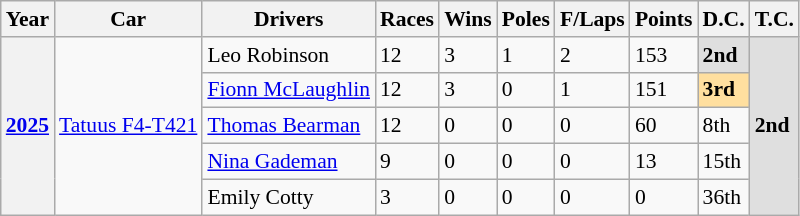<table class="wikitable" style="font-size:90%">
<tr>
<th>Year</th>
<th>Car</th>
<th>Drivers</th>
<th>Races</th>
<th>Wins</th>
<th>Poles</th>
<th>F/Laps</th>
<th>Points</th>
<th>D.C.</th>
<th>T.C.</th>
</tr>
<tr>
<th rowspan="5"><a href='#'>2025</a></th>
<td rowspan="5"><a href='#'>Tatuus F4-T421</a></td>
<td> Leo Robinson</td>
<td>12</td>
<td>3</td>
<td>1</td>
<td>2</td>
<td>153</td>
<td style="background:#DFDFDF;"><strong>2nd</strong></td>
<td rowspan="5" style="background:#DFDFDF;"><strong>2nd</strong></td>
</tr>
<tr>
<td> <a href='#'>Fionn McLaughlin</a></td>
<td>12</td>
<td>3</td>
<td>0</td>
<td>1</td>
<td>151</td>
<td style="background:#FFDF9F;"><strong>3rd</strong></td>
</tr>
<tr>
<td> <a href='#'>Thomas Bearman</a></td>
<td>12</td>
<td>0</td>
<td>0</td>
<td>0</td>
<td>60</td>
<td>8th</td>
</tr>
<tr>
<td> <a href='#'>Nina Gademan</a></td>
<td>9</td>
<td>0</td>
<td>0</td>
<td>0</td>
<td>13</td>
<td>15th</td>
</tr>
<tr>
<td> Emily Cotty</td>
<td>3</td>
<td>0</td>
<td>0</td>
<td>0</td>
<td>0</td>
<td>36th</td>
</tr>
</table>
